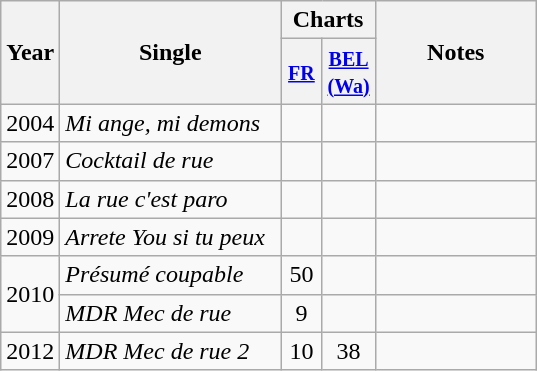<table class="wikitable">
<tr>
<th rowspan="2" style="text-align:center; width:10px;">Year</th>
<th rowspan="2" style="text-align:center; width:140px;">Single</th>
<th style="text-align:center;" colspan="2">Charts</th>
<th rowspan="2" style="text-align:center; width:100px;">Notes</th>
</tr>
<tr>
<th width="20"><small><a href='#'>FR</a><br></small></th>
<th width="20"><small><a href='#'>BEL <br>(Wa)</a><br></small></th>
</tr>
<tr>
<td style="text-align:center;">2004</td>
<td><em>Mi ange, mi demons</em></td>
<td style="text-align:center;"></td>
<td style="text-align:center;"></td>
<td style="text-align:center;"></td>
</tr>
<tr>
<td style="text-align:center;">2007</td>
<td><em>Cocktail de rue</em></td>
<td style="text-align:center;"></td>
<td style="text-align:center;"></td>
<td style="text-align:center;"></td>
</tr>
<tr>
<td style="text-align:center;">2008</td>
<td><em>La rue c'est paro</em></td>
<td style="text-align:center;"></td>
<td style="text-align:center;"></td>
<td style="text-align:center;"></td>
</tr>
<tr>
<td style="text-align:center;">2009</td>
<td><em>Arrete You si tu peux</em></td>
<td style="text-align:center;"></td>
<td style="text-align:center;"></td>
<td style="text-align:center;"></td>
</tr>
<tr>
<td style="text-align:center;" rowspan="2">2010</td>
<td><em>Présumé coupable</em></td>
<td style="text-align:center;">50</td>
<td style="text-align:center;"></td>
<td style="text-align:center;"></td>
</tr>
<tr>
<td><em>MDR Mec de rue</em></td>
<td style="text-align:center;">9</td>
<td style="text-align:center;"></td>
<td style="text-align:center;"></td>
</tr>
<tr>
<td style="text-align:center;">2012</td>
<td><em>MDR Mec de rue 2</em></td>
<td style="text-align:center;">10</td>
<td style="text-align:center;">38</td>
<td style="text-align:center;"></td>
</tr>
</table>
